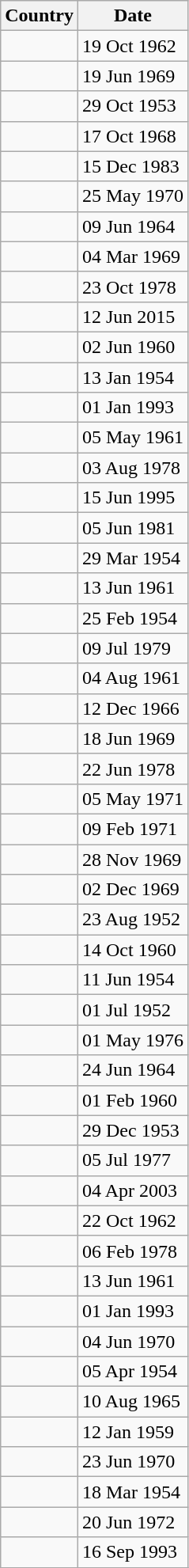<table class = "wikitable">
<tr>
<th>Country</th>
<th>Date</th>
</tr>
<tr>
<td></td>
<td>19 Oct 1962</td>
</tr>
<tr>
<td></td>
<td>19 Jun 1969</td>
</tr>
<tr>
<td></td>
<td>29 Oct 1953</td>
</tr>
<tr>
<td></td>
<td>17 Oct 1968</td>
</tr>
<tr>
<td></td>
<td>15 Dec 1983</td>
</tr>
<tr>
<td></td>
<td>25 May 1970</td>
</tr>
<tr>
<td></td>
<td>09 Jun 1964</td>
</tr>
<tr>
<td></td>
<td>04 Mar 1969</td>
</tr>
<tr>
<td></td>
<td>23 Oct 1978</td>
</tr>
<tr>
<td></td>
<td>12 Jun 2015</td>
</tr>
<tr>
<td></td>
<td>02 Jun 1960</td>
</tr>
<tr>
<td></td>
<td>13 Jan 1954</td>
</tr>
<tr>
<td></td>
<td>01 Jan 1993</td>
</tr>
<tr>
<td></td>
<td>05 May 1961</td>
</tr>
<tr>
<td></td>
<td>03 Aug 1978</td>
</tr>
<tr>
<td></td>
<td>15 Jun 1995</td>
</tr>
<tr>
<td></td>
<td>05 Jun 1981</td>
</tr>
<tr>
<td></td>
<td>29 Mar 1954</td>
</tr>
<tr>
<td></td>
<td>13 Jun 1961</td>
</tr>
<tr>
<td></td>
<td>25 Feb 1954</td>
</tr>
<tr>
<td></td>
<td>09 Jul 1979</td>
</tr>
<tr>
<td></td>
<td>04 Aug 1961</td>
</tr>
<tr>
<td></td>
<td>12 Dec 1966</td>
</tr>
<tr>
<td></td>
<td>18 Jun 1969</td>
</tr>
<tr>
<td></td>
<td>22 Jun 1978</td>
</tr>
<tr>
<td></td>
<td>05 May 1971</td>
</tr>
<tr>
<td></td>
<td>09 Feb 1971</td>
</tr>
<tr>
<td></td>
<td>28 Nov 1969</td>
</tr>
<tr>
<td></td>
<td>02 Dec 1969</td>
</tr>
<tr>
<td></td>
<td>23 Aug 1952</td>
</tr>
<tr>
<td></td>
<td>14 Oct 1960</td>
</tr>
<tr>
<td></td>
<td>11 Jun 1954</td>
</tr>
<tr>
<td></td>
<td>01 Jul 1952</td>
</tr>
<tr>
<td></td>
<td>01 May 1976</td>
</tr>
<tr>
<td></td>
<td>24 Jun 1964</td>
</tr>
<tr>
<td></td>
<td>01 Feb 1960</td>
</tr>
<tr>
<td></td>
<td>29 Dec 1953</td>
</tr>
<tr>
<td></td>
<td>05 Jul 1977</td>
</tr>
<tr>
<td></td>
<td>04 Apr 2003</td>
</tr>
<tr>
<td></td>
<td>22 Oct 1962</td>
</tr>
<tr>
<td></td>
<td>06 Feb 1978</td>
</tr>
<tr>
<td></td>
<td>13 Jun 1961</td>
</tr>
<tr>
<td></td>
<td>01 Jan 1993</td>
</tr>
<tr>
<td></td>
<td>04 Jun 1970</td>
</tr>
<tr>
<td></td>
<td>05 Apr 1954</td>
</tr>
<tr>
<td></td>
<td>10 Aug 1965</td>
</tr>
<tr>
<td></td>
<td>12 Jan 1959</td>
</tr>
<tr>
<td></td>
<td>23 Jun 1970</td>
</tr>
<tr>
<td></td>
<td>18 Mar 1954</td>
</tr>
<tr>
<td></td>
<td>20 Jun 1972</td>
</tr>
<tr>
<td></td>
<td>16 Sep 1993</td>
</tr>
<tr>
</tr>
</table>
